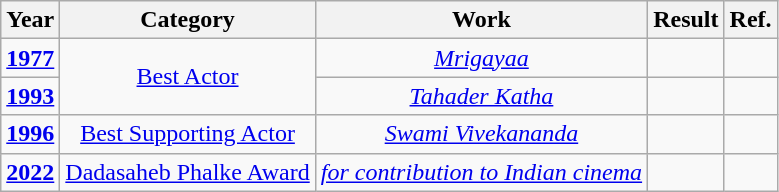<table class= "wikitable" style="text-align:center;">
<tr>
<th>Year</th>
<th>Category</th>
<th>Work</th>
<th>Result</th>
<th>Ref.</th>
</tr>
<tr>
<td><strong><a href='#'>1977</a></strong></td>
<td rowspan="2"><a href='#'>Best Actor</a></td>
<td><em><a href='#'>Mrigayaa</a></em></td>
<td></td>
<td></td>
</tr>
<tr>
<td><strong><a href='#'>1993</a> </strong></td>
<td><em><a href='#'>Tahader Katha</a></em></td>
<td></td>
<td></td>
</tr>
<tr>
<td><strong><a href='#'>1996</a> </strong></td>
<td><a href='#'>Best Supporting Actor</a></td>
<td><em><a href='#'>Swami Vivekananda</a></em></td>
<td></td>
<td></td>
</tr>
<tr>
<td><strong><a href='#'>2022</a> </strong></td>
<td><a href='#'>Dadasaheb Phalke Award</a></td>
<td><em><a href='#'>for contribution to Indian cinema</a></em></td>
<td></td>
<td></td>
</tr>
</table>
